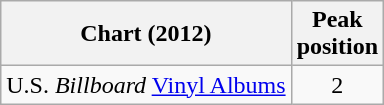<table class="wikitable sortable plainrowheaders">
<tr>
<th>Chart (2012)</th>
<th>Peak<br> position</th>
</tr>
<tr>
<td>U.S. <em>Billboard</em> <a href='#'>Vinyl Albums</a></td>
<td style="text-align:center;">2</td>
</tr>
</table>
